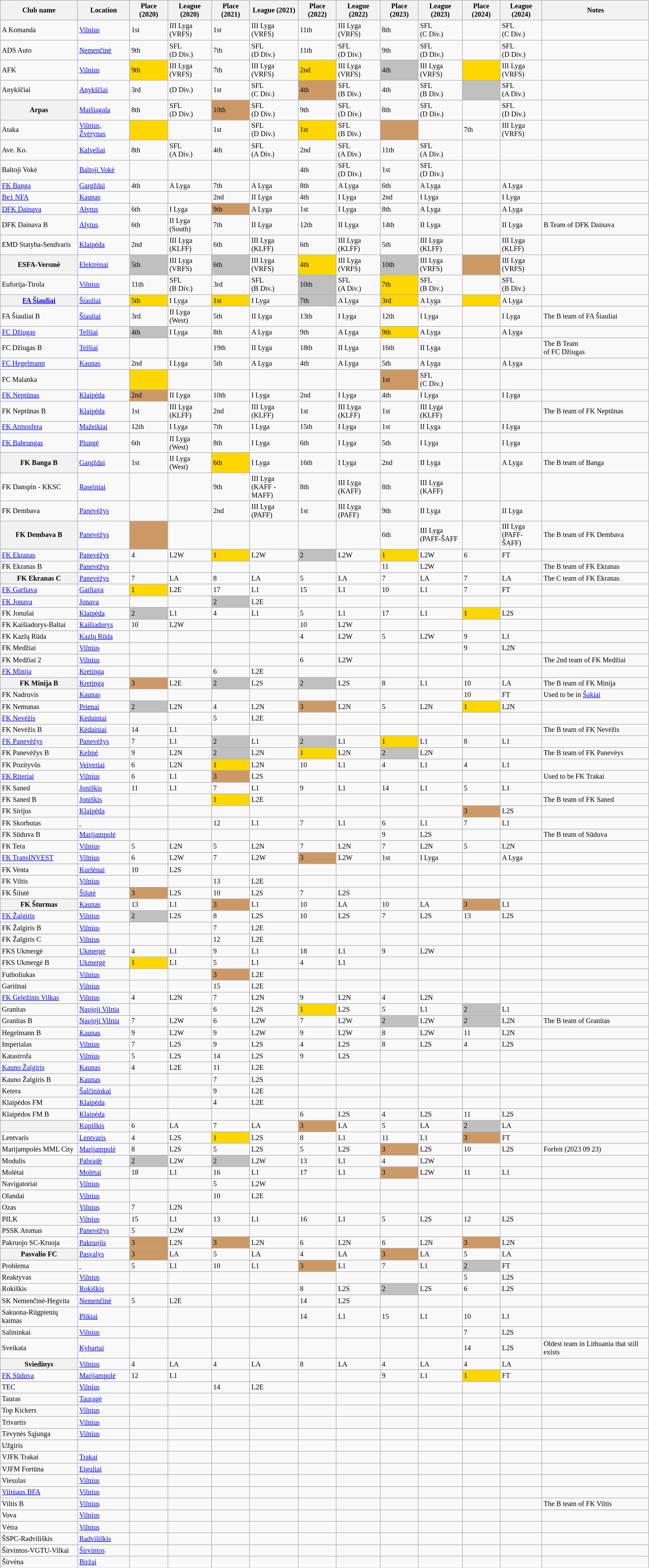<table class="sortable wikitable" style="font-size:85%">
<tr>
<th>Club name</th>
<th>Location</th>
<th>Place (2020)</th>
<th>League (2020)</th>
<th>Place (2021)</th>
<th>League (2021)</th>
<th>Place (2022)</th>
<th>League (2022)</th>
<th>Place (2023)</th>
<th>League (2023)</th>
<th>Place (2024)</th>
<th>League<br>(2024)</th>
<th>Notes</th>
</tr>
<tr>
<td>A Komanda</td>
<td><a href='#'>Vilnius</a></td>
<td>1st</td>
<td>III Lyga<br>(VRFS)</td>
<td>1st</td>
<td>III Lyga<br>(VRFS)</td>
<td>11th</td>
<td>III Lyga<br>(VRFS)</td>
<td>8th</td>
<td>SFL<br>(C Div.)</td>
<td> </td>
<td>SFL<br>(C Div.)</td>
<td></td>
</tr>
<tr>
<td>ADS Auto</td>
<td><a href='#'>Nemenčinė</a></td>
<td>9th</td>
<td>SFL<br>(D Div.)</td>
<td>7th</td>
<td>SFL<br>(D Div.)</td>
<td>11th</td>
<td>SFL<br>(D Div.)</td>
<td>9th</td>
<td>SFL<br>(D Div.)</td>
<td> </td>
<td>SFL<br>(D Div.)</td>
<td></td>
</tr>
<tr>
<td>AFK</td>
<td><a href='#'>Vilnius</a></td>
<td style="background:gold;">9th</td>
<td>III Lyga<br>(VRFS)</td>
<td>7th</td>
<td>III Lyga<br>(VRFS)</td>
<td style="background:gold;">2nd</td>
<td>III Lyga<br>(VRFS)</td>
<td style="background:silver;">4th</td>
<td>III Lyga<br>(VRFS)</td>
<td style="background:gold;"> </td>
<td>III Lyga<br>(VRFS)</td>
<td></td>
</tr>
<tr>
<td>Anykščiai</td>
<td><a href='#'>Anykščiai</a></td>
<td>3rd</td>
<td>(D Div.)</td>
<td>1st</td>
<td>SFL<br>(C Div.)</td>
<td style="background:#c96;">4th</td>
<td>SFL<br>(B Div.)</td>
<td>4th</td>
<td>SFL<br>(B Div.)</td>
<td style="background:silver;"> </td>
<td>SFL<br>(A Div.)</td>
<td></td>
</tr>
<tr>
<th>Arpas</th>
<td><a href='#'>Maišiagala</a></td>
<td>8th</td>
<td>SFL<br>(D Div.)</td>
<td style="background:#c96;">10th</td>
<td>SFL<br>(D Div.)</td>
<td>9th</td>
<td>SFL<br>(D Div.)</td>
<td>8th</td>
<td>SFL<br>(D Div.)</td>
<td> </td>
<td>SFL<br>(D Div.)</td>
<td></td>
</tr>
<tr>
<td>Ataka</td>
<td><a href='#'>Vilnius, Žvėrynas</a></td>
<td style="background:gold;"> </td>
<td> </td>
<td>1st</td>
<td>SFL<br>(D Div.)</td>
<td style="background:gold;">1st</td>
<td>SFL<br>(B Div.)</td>
<td style="background:#c96;"> </td>
<td> </td>
<td>7th</td>
<td>III Lyga<br>(VRFS)</td>
<td></td>
</tr>
<tr>
<td>Ave. Ko.</td>
<td><a href='#'>Kalveliai</a></td>
<td>8th</td>
<td>SFL<br>(A Div.)</td>
<td>4th</td>
<td>SFL<br>(A Div.)</td>
<td>2nd</td>
<td>SFL<br>(A Div.)</td>
<td>11th</td>
<td>SFL<br>(A Div.)</td>
<td> </td>
<td> </td>
<td></td>
</tr>
<tr>
<td>Baltoji Vokė</td>
<td><a href='#'>Baltoji Vokė</a></td>
<td> </td>
<td> </td>
<td> </td>
<td> </td>
<td>4th</td>
<td>SFL<br>(D Div.)</td>
<td>1st</td>
<td>SFL<br>(D Div.)</td>
<td> </td>
<td> </td>
<td></td>
</tr>
<tr>
<td><a href='#'>FK Banga</a></td>
<td><a href='#'>Gargždai</a></td>
<td>4th</td>
<td>A Lyga</td>
<td>7th</td>
<td>A Lyga</td>
<td>8th</td>
<td>A Lyga</td>
<td>6th</td>
<td>A Lyga</td>
<td> </td>
<td>A Lyga</td>
<td></td>
</tr>
<tr>
<td><a href='#'>Be1 NFA</a></td>
<td><a href='#'>Kaunas</a></td>
<td> </td>
<td> </td>
<td>2nd</td>
<td>II Lyga</td>
<td>4th</td>
<td>I Lyga</td>
<td>2nd</td>
<td>I Lyga</td>
<td> </td>
<td>I Lyga</td>
<td></td>
</tr>
<tr>
<td><a href='#'>DFK Dainava</a></td>
<td><a href='#'>Alytus</a></td>
<td>6th</td>
<td>I Lyga</td>
<td style="background:#c96;">9th</td>
<td>A Lyga</td>
<td>1st</td>
<td>I Lyga</td>
<td>8th</td>
<td>A Lyga</td>
<td> </td>
<td>A Lyga</td>
<td></td>
</tr>
<tr>
<td>DFK Dainava B</td>
<td><a href='#'>Alytus</a></td>
<td>6th</td>
<td>II Lyga<br>(South)</td>
<td>7th</td>
<td>II Lyga</td>
<td>12th</td>
<td>II Lyga</td>
<td>14th</td>
<td>II Lyga</td>
<td> </td>
<td>II Lyga</td>
<td>B Team of DFK Dainava</td>
</tr>
<tr>
<td>EMD Statyba-Sendvaris</td>
<td><a href='#'>Klaipėda</a></td>
<td>2nd</td>
<td>III Lyga<br>(KLFF)</td>
<td>6th</td>
<td>III Lyga<br>(KLFF)</td>
<td>6th</td>
<td>III Lyga<br>(KLFF)</td>
<td>5th</td>
<td>III Lyga<br>(KLFF)</td>
<td> </td>
<td>III Lyga<br>(KLFF)</td>
<td></td>
</tr>
<tr>
<th>ESFA-Versmė</th>
<td><a href='#'>Elektrėnai</a></td>
<td style="background:silver;">5th</td>
<td>III Lyga<br>(VRFS)</td>
<td style="background:silver;">6th</td>
<td>III Lyga<br>(VRFS)</td>
<td style="background:gold;">4th</td>
<td>III Lyga<br>(VRFS)</td>
<td style="background:silver;">10th</td>
<td>III Lyga<br>(VRFS)</td>
<td style="background:#c96;"> </td>
<td>III Lyga<br>(VRFS)</td>
<td></td>
</tr>
<tr>
<td>Euforija-Tirola</td>
<td><a href='#'>Vilnius</a></td>
<td>11th</td>
<td>SFL<br>(B Div.)</td>
<td>3rd</td>
<td>SFL<br>(B Div.)</td>
<td style="background:silver;">10th</td>
<td>SFL<br>(A Div.)</td>
<td style="background:gold;">7th</td>
<td>SFL<br>(B Div.)</td>
<td> </td>
<td>SFL<br>(B Div.)</td>
<td></td>
</tr>
<tr>
<th><a href='#'>FA Šiauliai</a></th>
<td><a href='#'>Šiauliai</a></td>
<td style="background:gold;">5th</td>
<td>I Lyga</td>
<td style="background:gold;">1st</td>
<td>I Lyga</td>
<td style="background:silver;">7th</td>
<td>A Lyga</td>
<td style="background:gold;">3rd</td>
<td>A Lyga</td>
<td style="background:gold;"> </td>
<td>A Lyga</td>
<td></td>
</tr>
<tr>
<td>FA Šiauliai B</td>
<td><a href='#'>Šiauliai</a></td>
<td>3rd</td>
<td>II Lyga<br>(West)</td>
<td>5th</td>
<td>II Lyga</td>
<td>13th</td>
<td>I Lyga</td>
<td>12th</td>
<td>I Lyga</td>
<td> </td>
<td>I Lyga</td>
<td>The B team of FA Šiauliai</td>
</tr>
<tr>
<td><a href='#'>FC Džiugas</a></td>
<td><a href='#'>Telšiai</a></td>
<td style="background:silver;">4th</td>
<td>I Lyga</td>
<td>8th</td>
<td>A Lyga</td>
<td>9th</td>
<td>A Lyga</td>
<td style="background:gold;">9th</td>
<td>A Lyga</td>
<td> </td>
<td>A Lyga</td>
<td></td>
</tr>
<tr>
<td>FC Džiugas B</td>
<td><a href='#'>Telšiai</a></td>
<td> </td>
<td> </td>
<td>19th</td>
<td>II Lyga</td>
<td>18th</td>
<td>II Lyga</td>
<td>16th</td>
<td>II Lyga</td>
<td> </td>
<td> </td>
<td>The B Team<br>of FC Džiugas</td>
</tr>
<tr>
<td><a href='#'>FC Hegelmann</a></td>
<td><a href='#'>Kaunas</a></td>
<td>2nd</td>
<td>I Lyga</td>
<td>5th</td>
<td>A Lyga</td>
<td>4th</td>
<td>A Lyga</td>
<td>5th</td>
<td>A Lyga</td>
<td> </td>
<td>A Lyga</td>
<td></td>
</tr>
<tr>
<td>FC Malanka</td>
<td> </td>
<td style="background:gold;"> </td>
<td> </td>
<td> </td>
<td> </td>
<td> </td>
<td> </td>
<td style="background:#c96;">1st</td>
<td>SFL<br>(C Div.)</td>
<td> </td>
<td> </td>
<td></td>
</tr>
<tr>
<td><a href='#'>FK Neptūnas</a></td>
<td><a href='#'>Klaipėda</a></td>
<td style="background:#c96;">2nd</td>
<td>II Lyga</td>
<td>10th</td>
<td>I Lyga</td>
<td>2nd</td>
<td>I Lyga</td>
<td>4th</td>
<td>I Lyga</td>
<td> </td>
<td>I Lyga</td>
<td></td>
</tr>
<tr>
<td>FK Neptūnas B</td>
<td><a href='#'>Klaipėda</a></td>
<td>1st</td>
<td>III Lyga<br>(KLFF)</td>
<td>2nd</td>
<td>III Lyga<br>(KLFF)</td>
<td>1st</td>
<td>III Lyga<br>(KLFF)</td>
<td>1st</td>
<td>III Lyga<br>(KLFF)</td>
<td> </td>
<td> </td>
<td>The B team of FK Neptūnas</td>
</tr>
<tr>
<td><a href='#'>FK Atmosfera</a></td>
<td><a href='#'>Mažeikiai</a></td>
<td>12th</td>
<td>I Lyga</td>
<td>7th</td>
<td>I Lyga</td>
<td>15th</td>
<td>I Lyga</td>
<td>1st</td>
<td>II Lyga</td>
<td> </td>
<td>I Lyga</td>
<td></td>
</tr>
<tr>
<td><a href='#'>FK Babrungas</a></td>
<td><a href='#'>Plungė</a></td>
<td>6th</td>
<td>II Lyga<br>(West)</td>
<td>8th</td>
<td>I Lyga</td>
<td>6th</td>
<td>I Lyga</td>
<td>5th</td>
<td>I Lyga</td>
<td> </td>
<td>I Lyga</td>
<td></td>
</tr>
<tr>
<th>FK Banga B</th>
<td><a href='#'>Gargždai</a></td>
<td>1st</td>
<td>II Lyga<br>(West)</td>
<td style="background:gold;">6th</td>
<td>I Lyga</td>
<td>16th</td>
<td>I Lyga</td>
<td>2nd</td>
<td>II Lyga</td>
<td> </td>
<td>A Lyga</td>
<td>The B team of Banga</td>
</tr>
<tr>
<td>FK Danspin - KKSC</td>
<td><a href='#'>Raseiniai</a></td>
<td> </td>
<td> </td>
<td>9th</td>
<td>III Lyga<br>(KAFF - MAFF)</td>
<td>8th</td>
<td>III Lyga<br>(KAFF)</td>
<td>8th</td>
<td>III Lyga<br>(KAFF)</td>
<td> </td>
<td> </td>
<td></td>
</tr>
<tr>
<td>FK Dembava</td>
<td><a href='#'>Panevėžys</a></td>
<td> </td>
<td> </td>
<td>2nd</td>
<td>III Lyga<br>(PAFF)</td>
<td>1st</td>
<td>III Lyga<br>(PAFF)</td>
<td>9th</td>
<td>II Lyga</td>
<td> </td>
<td>II Lyga</td>
<td></td>
</tr>
<tr>
<th>FK Dembava B</th>
<td><a href='#'>Panevėžys</a></td>
<td style="background:#c96;"> </td>
<td> </td>
<td> </td>
<td> </td>
<td> </td>
<td> </td>
<td>6th</td>
<td>III Lyga<br>(PAFF-ŠAFF</td>
<td> </td>
<td>III Lyga<br>(PAFF-ŠAFF)</td>
<td>The B team of FK Dembava</td>
</tr>
<tr>
<td><a href='#'>FK Ekranas</a></td>
<td><a href='#'>Panevėžys</a></td>
<td>4</td>
<td>L2W</td>
<td style="background:gold;">1</td>
<td>L2W</td>
<td style="background:silver;">2</td>
<td>L2W</td>
<td style="background:gold;">1</td>
<td>L2W</td>
<td>6</td>
<td>FT</td>
<td></td>
</tr>
<tr>
<td>FK Ekranas B</td>
<td><a href='#'>Panevėžys</a></td>
<td> </td>
<td> </td>
<td> </td>
<td> </td>
<td> </td>
<td> </td>
<td>11</td>
<td>L2W</td>
<td> </td>
<td> </td>
<td>The B team of FK Ekranas</td>
</tr>
<tr>
<th>FK Ekranas C</th>
<td><a href='#'>Panevėžys</a></td>
<td>7</td>
<td>LA</td>
<td>8</td>
<td>LA</td>
<td>5</td>
<td>LA</td>
<td>7</td>
<td>LA</td>
<td>7</td>
<td>LA</td>
<td>The C team of FK Ekranas</td>
</tr>
<tr>
<td><a href='#'>FK Garliava</a></td>
<td><a href='#'>Garliava</a></td>
<td style="background:gold;">1</td>
<td>L2E</td>
<td>17</td>
<td>L1</td>
<td>15</td>
<td>L1</td>
<td>10</td>
<td>L1</td>
<td>7</td>
<td>FT</td>
<td></td>
</tr>
<tr>
<td><a href='#'>FK Jonava</a></td>
<td><a href='#'>Jonava</a></td>
<td> </td>
<td> </td>
<td style="background:silver;">2</td>
<td>L2E</td>
<td> </td>
<td> </td>
<td> </td>
<td> </td>
<td> </td>
<td> </td>
<td></td>
</tr>
<tr>
<td>FK Jonušai</td>
<td><a href='#'>Klaipėda</a></td>
<td style="background:silver;">2</td>
<td>L1</td>
<td>4</td>
<td>L1</td>
<td>5</td>
<td>L1</td>
<td>17</td>
<td>L1</td>
<td style="background:gold;">1</td>
<td>L2S</td>
<td></td>
</tr>
<tr>
<td>FK Kaišiadorys-Baltai</td>
<td><a href='#'>Kaišiadorys</a></td>
<td>10</td>
<td>L2W</td>
<td> </td>
<td> </td>
<td>10</td>
<td>L2W</td>
<td> </td>
<td> </td>
<td> </td>
<td> </td>
<td></td>
</tr>
<tr>
<td>FK Kazlų Rūda</td>
<td><a href='#'>Kazlų Rūda</a></td>
<td> </td>
<td> </td>
<td> </td>
<td> </td>
<td>4</td>
<td>L2W</td>
<td>5</td>
<td>L2W</td>
<td>9</td>
<td>L1</td>
<td></td>
</tr>
<tr>
<td>FK Medžiai</td>
<td><a href='#'>Vilnius</a></td>
<td> </td>
<td> </td>
<td> </td>
<td> </td>
<td> </td>
<td> </td>
<td> </td>
<td> </td>
<td>9</td>
<td>L2N</td>
<td></td>
</tr>
<tr>
<td>FK Medžiai 2</td>
<td><a href='#'>Vilnius</a></td>
<td> </td>
<td> </td>
<td> </td>
<td> </td>
<td>6</td>
<td>L2W</td>
<td> </td>
<td> </td>
<td> </td>
<td> </td>
<td>The 2nd team of FK Medžiai</td>
</tr>
<tr>
<td><a href='#'>FK Minija</a></td>
<td><a href='#'>Kretinga</a></td>
<td> </td>
<td> </td>
<td>6</td>
<td>L2E</td>
<td> </td>
<td> </td>
<td> </td>
<td> </td>
<td> </td>
<td> </td>
<td></td>
</tr>
<tr>
<th>FK Minija B</th>
<td><a href='#'>Kretinga</a></td>
<td style="background:#c96;">3</td>
<td>L2E</td>
<td style="background:silver;">2</td>
<td>L2S</td>
<td style="background:silver;">2</td>
<td>L2S</td>
<td>8</td>
<td>L1</td>
<td>10</td>
<td>LA</td>
<td>The B team of FK Minija</td>
</tr>
<tr>
<td>FK Nadruvis</td>
<td><a href='#'>Kaunas</a></td>
<td> </td>
<td> </td>
<td> </td>
<td> </td>
<td> </td>
<td> </td>
<td> </td>
<td> </td>
<td>10</td>
<td>FT</td>
<td>Used to be in <a href='#'>Šakiai</a></td>
</tr>
<tr>
<td>FK Nemunas</td>
<td><a href='#'>Prienai</a></td>
<td style="background:silver;">2</td>
<td>L2N</td>
<td>4</td>
<td>L2N</td>
<td style="background:#c96;">3</td>
<td>L2N</td>
<td>5</td>
<td>L2N</td>
<td style="background:gold;">1</td>
<td>L2N</td>
<td></td>
</tr>
<tr>
<td><a href='#'>FK Nevėžis</a></td>
<td><a href='#'>Kėdainiai</a></td>
<td> </td>
<td> </td>
<td>5</td>
<td>L2E</td>
<td> </td>
<td> </td>
<td> </td>
<td> </td>
<td> </td>
<td> </td>
<td></td>
</tr>
<tr>
<td>FK Nevėžis B</td>
<td><a href='#'>Kėdainiai</a></td>
<td>14</td>
<td>L1</td>
<td> </td>
<td> </td>
<td> </td>
<td> </td>
<td> </td>
<td> </td>
<td> </td>
<td> </td>
<td>The B team of FK Nevėžis</td>
</tr>
<tr>
<td><a href='#'>FK Panevėžys</a></td>
<td><a href='#'>Panevėžys</a></td>
<td>7</td>
<td>L1</td>
<td style="background:silver;">2</td>
<td>L1</td>
<td style="background:silver;">2</td>
<td>L1</td>
<td style="background:gold;">1</td>
<td>L1</td>
<td>8</td>
<td>L1</td>
<td></td>
</tr>
<tr>
<td>FK Panevėžys B</td>
<td><a href='#'>Kelmė</a></td>
<td>9</td>
<td>L2N</td>
<td style="background:silver;">2</td>
<td>L2N</td>
<td style="background:gold;">1</td>
<td>L2N</td>
<td style="background:silver;">2</td>
<td>L2N</td>
<td> </td>
<td> </td>
<td>The B team of FK Panevėys</td>
</tr>
<tr>
<td>FK Pozityvūs</td>
<td><a href='#'>Veiveriai</a></td>
<td>6</td>
<td>L2N</td>
<td style="background:gold;">1</td>
<td>L2N</td>
<td>10</td>
<td>L1</td>
<td>4</td>
<td>L1</td>
<td>4</td>
<td>L1</td>
<td></td>
</tr>
<tr>
<td><a href='#'>FK Riteriai</a></td>
<td><a href='#'>Vilnius</a></td>
<td>6</td>
<td>L1</td>
<td style="background:#c96;">3</td>
<td>L2S</td>
<td> </td>
<td> </td>
<td> </td>
<td> </td>
<td> </td>
<td> </td>
<td>Used to be FK Trakai</td>
</tr>
<tr>
<td>FK Saned</td>
<td><a href='#'>Joniškis</a></td>
<td>11</td>
<td>L1</td>
<td>7</td>
<td>L1</td>
<td>9</td>
<td>L1</td>
<td>14</td>
<td>L1</td>
<td>5</td>
<td>L1</td>
<td></td>
</tr>
<tr>
<td>FK Saned B</td>
<td><a href='#'>Joniškis</a></td>
<td> </td>
<td> </td>
<td style="background:gold;">1</td>
<td>L2E</td>
<td> </td>
<td> </td>
<td> </td>
<td> </td>
<td> </td>
<td> </td>
<td>The B team of FK Saned</td>
</tr>
<tr>
<td>FK Sirijus</td>
<td><a href='#'>Klaipėda</a></td>
<td> </td>
<td> </td>
<td> </td>
<td> </td>
<td> </td>
<td> </td>
<td> </td>
<td> </td>
<td style="background:#c96;">3</td>
<td>L2S</td>
<td></td>
</tr>
<tr>
<td>FK Skorbutas</td>
<td><a href='#'> </a></td>
<td> </td>
<td> </td>
<td>12</td>
<td>L1</td>
<td>7</td>
<td>L1</td>
<td>6</td>
<td>L1</td>
<td>7</td>
<td>L1</td>
<td></td>
</tr>
<tr>
<td>FK Sūduva B</td>
<td><a href='#'>Marijampolė</a></td>
<td> </td>
<td> </td>
<td> </td>
<td> </td>
<td> </td>
<td> </td>
<td>9</td>
<td>L2S</td>
<td> </td>
<td> </td>
<td>The B team of Sūduva</td>
</tr>
<tr>
<td>FK Tera</td>
<td><a href='#'>Vilnius</a></td>
<td>5</td>
<td>L2N</td>
<td>5</td>
<td>L2N</td>
<td>7</td>
<td>L2N</td>
<td>7</td>
<td>L2N</td>
<td>5</td>
<td>L2N</td>
<td></td>
</tr>
<tr>
<td><a href='#'>FK TransINVEST</a></td>
<td><a href='#'>Vilnius</a></td>
<td>6</td>
<td>L2W</td>
<td>7</td>
<td>L2W</td>
<td style="background:#c96;">3</td>
<td>L2W</td>
<td>1st</td>
<td>I Lyga</td>
<td> </td>
<td>A Lyga</td>
<td></td>
</tr>
<tr>
<td>FK Venta</td>
<td><a href='#'>Kuršėnai</a></td>
<td>10</td>
<td>L2S</td>
<td> </td>
<td> </td>
<td> </td>
<td> </td>
<td> </td>
<td> </td>
<td> </td>
<td> </td>
<td></td>
</tr>
<tr>
<td>FK Viltis</td>
<td><a href='#'>Vilnius</a></td>
<td> </td>
<td> </td>
<td>13</td>
<td>L2E</td>
<td> </td>
<td> </td>
<td> </td>
<td> </td>
<td> </td>
<td> </td>
<td></td>
</tr>
<tr>
<td>FK Šilutė</td>
<td><a href='#'>Šilutė</a></td>
<td style="background:#c96;">3</td>
<td>L2S</td>
<td>10</td>
<td>L2S</td>
<td>7</td>
<td>L2S</td>
<td> </td>
<td> </td>
<td> </td>
<td> </td>
<td></td>
</tr>
<tr>
<th>FK Šturmas</th>
<td><a href='#'>Kaunas</a></td>
<td>13</td>
<td>L1</td>
<td style="background:#c96;">3</td>
<td>L1</td>
<td>10</td>
<td>LA</td>
<td>10</td>
<td>LA</td>
<td style="background:#c96;">3</td>
<td>L1</td>
<td></td>
</tr>
<tr>
<td><a href='#'>FK Žalgiris</a></td>
<td><a href='#'>Vilnius</a></td>
<td style="background:silver;">2</td>
<td>L2S</td>
<td>8</td>
<td>L2S</td>
<td>10</td>
<td>L2S</td>
<td>7</td>
<td>L2S</td>
<td>13</td>
<td>L2S</td>
<td></td>
</tr>
<tr>
<td>FK Žalgiris B</td>
<td><a href='#'>Vilnius</a></td>
<td> </td>
<td> </td>
<td>7</td>
<td>L2E</td>
<td> </td>
<td> </td>
<td> </td>
<td> </td>
<td> </td>
<td> </td>
<td></td>
</tr>
<tr>
<td>FK Žalgiris C</td>
<td><a href='#'>Vilnius</a></td>
<td> </td>
<td> </td>
<td>12</td>
<td>L2E</td>
<td> </td>
<td> </td>
<td> </td>
<td> </td>
<td> </td>
<td> </td>
<td></td>
</tr>
<tr>
<td>FKS Ukmergė</td>
<td><a href='#'>Ukmergė</a></td>
<td>4</td>
<td>L1</td>
<td>9</td>
<td>L1</td>
<td>18</td>
<td>L1</td>
<td>9</td>
<td>L2W</td>
<td> </td>
<td> </td>
<td></td>
</tr>
<tr>
<td>FKS Ukmergė B</td>
<td><a href='#'>Ukmergė</a></td>
<td style="background:gold;">1</td>
<td>L1</td>
<td>5</td>
<td>L1</td>
<td>4</td>
<td>L1</td>
<td> </td>
<td> </td>
<td> </td>
<td> </td>
<td></td>
</tr>
<tr>
<td>Futboliukas</td>
<td><a href='#'>Vilnius</a></td>
<td> </td>
<td> </td>
<td style="background:#c96;">3</td>
<td>L2E</td>
<td> </td>
<td> </td>
<td> </td>
<td> </td>
<td> </td>
<td> </td>
<td></td>
</tr>
<tr>
<td>Gariūnai</td>
<td><a href='#'>Vilnius</a></td>
<td> </td>
<td> </td>
<td>15</td>
<td>L2E</td>
<td> </td>
<td> </td>
<td> </td>
<td> </td>
<td> </td>
<td> </td>
<td></td>
</tr>
<tr>
<td><a href='#'>FK Geležinis Vilkas</a></td>
<td><a href='#'>Vilnius</a></td>
<td>4</td>
<td>L2N</td>
<td>7</td>
<td>L2N</td>
<td>9</td>
<td>L2N</td>
<td>4</td>
<td>L2N</td>
<td> </td>
<td> </td>
<td></td>
</tr>
<tr>
<td>Granitas</td>
<td><a href='#'>Naujoji Vilnia</a></td>
<td> </td>
<td> </td>
<td>6</td>
<td>L2S</td>
<td style="background:gold;">1</td>
<td>L2S</td>
<td>5</td>
<td>L1</td>
<td style="background:silver;">2</td>
<td>L1</td>
<td></td>
</tr>
<tr>
<td>Granitas B</td>
<td><a href='#'>Naujoji Vilnia</a></td>
<td>7</td>
<td>L2W</td>
<td>6</td>
<td>L2W</td>
<td>7</td>
<td>L2W</td>
<td style="background:silver;">2</td>
<td>L2W</td>
<td style="background:silver;">2</td>
<td>L2N</td>
<td>The B team of Granitas</td>
</tr>
<tr>
<td>Hegelmann B</td>
<td><a href='#'>Kaunas</a></td>
<td>9</td>
<td>L2W</td>
<td>9</td>
<td>L2W</td>
<td>9</td>
<td>L2W</td>
<td>8</td>
<td>L2W</td>
<td>11</td>
<td>L2N</td>
<td></td>
</tr>
<tr>
<td>Imperialas</td>
<td><a href='#'>Vilnius</a></td>
<td>7</td>
<td>L2S</td>
<td>9</td>
<td>L2S</td>
<td>4</td>
<td>L2S</td>
<td>8</td>
<td>L2S</td>
<td>4</td>
<td>L2S</td>
<td></td>
</tr>
<tr>
<td>Katastrofa</td>
<td><a href='#'>Vilnius</a></td>
<td>5</td>
<td>L2S</td>
<td>14</td>
<td>L2S</td>
<td>9</td>
<td>L2S</td>
<td> </td>
<td> </td>
<td> </td>
<td> </td>
<td></td>
</tr>
<tr>
<td><a href='#'>Kauno Žalgiris</a></td>
<td><a href='#'>Kaunas</a></td>
<td>4</td>
<td>L2E</td>
<td>11</td>
<td>L2E</td>
<td> </td>
<td> </td>
<td> </td>
<td> </td>
<td> </td>
<td> </td>
<td></td>
</tr>
<tr>
<td>Kauno Žalgiris B</td>
<td><a href='#'>Kaunas</a></td>
<td> </td>
<td> </td>
<td>7</td>
<td>L2S</td>
<td> </td>
<td> </td>
<td> </td>
<td> </td>
<td> </td>
<td> </td>
<td></td>
</tr>
<tr>
<td>Ketera</td>
<td><a href='#'>Šalčininkai</a></td>
<td> </td>
<td> </td>
<td>9</td>
<td>L2E</td>
<td> </td>
<td> </td>
<td> </td>
<td> </td>
<td> </td>
<td> </td>
<td></td>
</tr>
<tr>
<td>Klaipėdos FM</td>
<td><a href='#'>Klaipėda</a></td>
<td> </td>
<td> </td>
<td>4</td>
<td>L2E</td>
<td> </td>
<td> </td>
<td> </td>
<td> </td>
<td> </td>
<td> </td>
<td></td>
</tr>
<tr>
<td>Klaipėdos FM  B</td>
<td><a href='#'>Klaipėda</a></td>
<td> </td>
<td> </td>
<td> </td>
<td> </td>
<td>6</td>
<td>L2S</td>
<td>4</td>
<td>L2S</td>
<td>11</td>
<td>L2S</td>
<td></td>
</tr>
<tr>
<th></th>
<td><a href='#'>Kupiškis</a></td>
<td>6</td>
<td>LA</td>
<td>7</td>
<td>LA</td>
<td style="background:#c96;">3</td>
<td>LA</td>
<td>5</td>
<td>LA</td>
<td style="background:silver;">2</td>
<td>LA</td>
<td></td>
</tr>
<tr>
<td>Lentvaris</td>
<td><a href='#'>Lentvaris</a></td>
<td>4</td>
<td>L2S</td>
<td style="background:gold;">1</td>
<td>L2S</td>
<td>8</td>
<td>L1</td>
<td>11</td>
<td>L1</td>
<td style="background:#c96;">3</td>
<td>FT</td>
<td></td>
</tr>
<tr>
<td>Marijampolės  MML City</td>
<td><a href='#'>Marijampolė</a></td>
<td>8</td>
<td>L2S</td>
<td>5</td>
<td>L2S</td>
<td>5</td>
<td>L2S</td>
<td style="background:#c96;">3</td>
<td>L2S</td>
<td>10</td>
<td>L2S</td>
<td>Forfeit (2023 09 23)</td>
</tr>
<tr>
<td>Modulis</td>
<td><a href='#'>Pabradė</a></td>
<td style="background:silver;">2</td>
<td>L2W</td>
<td style="background:silver;">2</td>
<td>L2W</td>
<td>13</td>
<td>L1</td>
<td>4</td>
<td>L2W</td>
<td> </td>
<td> </td>
<td></td>
</tr>
<tr>
<td>Molėtai</td>
<td><a href='#'>Molėtai</a></td>
<td>18</td>
<td>L1</td>
<td>16</td>
<td>L1</td>
<td>17</td>
<td>L1</td>
<td style="background:#c96;">3</td>
<td>L2W</td>
<td>11</td>
<td>L1</td>
<td></td>
</tr>
<tr>
<td>Navigatoriai</td>
<td><a href='#'>Vilnius</a></td>
<td> </td>
<td> </td>
<td>5</td>
<td>L2W</td>
<td> </td>
<td> </td>
<td> </td>
<td> </td>
<td> </td>
<td> </td>
<td></td>
</tr>
<tr>
<td>Olandai</td>
<td><a href='#'>Vilnius</a></td>
<td> </td>
<td> </td>
<td>10</td>
<td>L2E</td>
<td> </td>
<td> </td>
<td> </td>
<td> </td>
<td> </td>
<td> </td>
<td></td>
</tr>
<tr>
<td>Ozas</td>
<td><a href='#'>Vilnius</a></td>
<td>7</td>
<td>L2N</td>
<td> </td>
<td> </td>
<td> </td>
<td> </td>
<td> </td>
<td> </td>
<td> </td>
<td> </td>
<td></td>
</tr>
<tr>
<td>PILK</td>
<td><a href='#'>Vilnius</a></td>
<td>15</td>
<td>L1</td>
<td>13</td>
<td>L1</td>
<td>16</td>
<td>L1</td>
<td>5</td>
<td>L2S</td>
<td>12</td>
<td>L2S</td>
<td></td>
</tr>
<tr>
<td>PSSK Atomas</td>
<td><a href='#'>Panevėžys</a></td>
<td>5</td>
<td>L2W</td>
<td> </td>
<td> </td>
<td> </td>
<td> </td>
<td> </td>
<td> </td>
<td> </td>
<td> </td>
<td></td>
</tr>
<tr>
<td>Pakruojo SC-Kruoja</td>
<td><a href='#'>Pakruojis</a></td>
<td style="background:#c96;">3</td>
<td>L2N</td>
<td style="background:#c96;">3</td>
<td>L2N</td>
<td>6</td>
<td>L2N</td>
<td>6</td>
<td>L2N</td>
<td style="background:#c96;">3</td>
<td>L2N</td>
<td></td>
</tr>
<tr>
<th>Pasvalio FC</th>
<td><a href='#'>Pasvalys</a></td>
<td style="background:#c96;">3</td>
<td>LA</td>
<td>5</td>
<td>LA</td>
<td>4</td>
<td>LA</td>
<td style="background:#c96;">3</td>
<td>LA</td>
<td>5</td>
<td>LA</td>
<td></td>
</tr>
<tr>
<td>Problema</td>
<td><a href='#'> </a></td>
<td>5</td>
<td>L1</td>
<td>10</td>
<td>L1</td>
<td style="background:#c96;">3</td>
<td>L1</td>
<td>7</td>
<td>L1</td>
<td style="background:silver;">2</td>
<td>FT</td>
<td></td>
</tr>
<tr>
<td>Reaktyvas</td>
<td><a href='#'>Vilnius</a></td>
<td> </td>
<td> </td>
<td> </td>
<td> </td>
<td> </td>
<td> </td>
<td> </td>
<td> </td>
<td>5</td>
<td>L2S</td>
<td></td>
</tr>
<tr>
<td>Rokiškis</td>
<td><a href='#'>Rokiškis</a></td>
<td> </td>
<td> </td>
<td> </td>
<td> </td>
<td>8</td>
<td>L2S</td>
<td style="background:silver;">2</td>
<td>L2S</td>
<td>6</td>
<td>L2S</td>
<td></td>
</tr>
<tr>
<td>SK Nemenčinė-Hegvita</td>
<td><a href='#'>Nemenčinė</a></td>
<td>5</td>
<td>L2E</td>
<td> </td>
<td> </td>
<td>14</td>
<td>L2S</td>
<td> </td>
<td> </td>
<td> </td>
<td> </td>
<td></td>
</tr>
<tr>
<td>Sakuona-Rūgpienių kaimas</td>
<td><a href='#'>Plikiai</a></td>
<td> </td>
<td> </td>
<td> </td>
<td> </td>
<td>14</td>
<td>L1</td>
<td>15</td>
<td>L1</td>
<td>10</td>
<td>L1</td>
<td></td>
</tr>
<tr>
<td>Salininkai</td>
<td><a href='#'>Vilnius</a></td>
<td> </td>
<td> </td>
<td> </td>
<td> </td>
<td> </td>
<td> </td>
<td> </td>
<td> </td>
<td>7</td>
<td>L2S</td>
<td></td>
</tr>
<tr>
<td>Sveikata</td>
<td><a href='#'>Kybartai</a></td>
<td> </td>
<td> </td>
<td> </td>
<td> </td>
<td> </td>
<td> </td>
<td> </td>
<td> </td>
<td>14</td>
<td>L2S</td>
<td>Oldest team in Lithuania that still exists</td>
</tr>
<tr>
<th>Sviedinys</th>
<td><a href='#'>Vilnius</a></td>
<td>4</td>
<td>LA</td>
<td>4</td>
<td>LA</td>
<td>8</td>
<td>LA</td>
<td>4</td>
<td>LA</td>
<td>4</td>
<td>LA</td>
<td></td>
</tr>
<tr>
<td><a href='#'>FK Sūduva</a></td>
<td><a href='#'>Marijampolė</a></td>
<td>12</td>
<td>L1</td>
<td> </td>
<td> </td>
<td> </td>
<td> </td>
<td>9</td>
<td>L1</td>
<td style="background:gold;">1</td>
<td>FT</td>
<td></td>
</tr>
<tr>
<td>TEC</td>
<td><a href='#'>Vilnius</a></td>
<td> </td>
<td> </td>
<td>14</td>
<td>L2E</td>
<td> </td>
<td> </td>
<td> </td>
<td> </td>
<td> </td>
<td> </td>
<td></td>
</tr>
<tr>
<td>Tauras</td>
<td><a href='#'>Tauragė</a></td>
<td></td>
<td></td>
<td></td>
<td></td>
<td></td>
<td></td>
<td></td>
<td></td>
<td></td>
<td></td>
<td></td>
</tr>
<tr>
<td>Top Kickers</td>
<td><a href='#'>Vilnius</a></td>
<td></td>
<td></td>
<td></td>
<td></td>
<td></td>
<td></td>
<td></td>
<td></td>
<td></td>
<td></td>
<td></td>
</tr>
<tr>
<td>Trivartis</td>
<td><a href='#'>Vilnius</a></td>
<td></td>
<td></td>
<td></td>
<td></td>
<td></td>
<td></td>
<td></td>
<td></td>
<td></td>
<td></td>
<td></td>
</tr>
<tr>
<td>Tėvynės Sąjunga</td>
<td><a href='#'>Vilnius</a></td>
<td></td>
<td></td>
<td></td>
<td></td>
<td></td>
<td></td>
<td></td>
<td></td>
<td></td>
<td></td>
<td></td>
</tr>
<tr>
<td>Užgiris</td>
<td> </td>
<td></td>
<td></td>
<td></td>
<td></td>
<td></td>
<td></td>
<td></td>
<td></td>
<td></td>
<td></td>
<td></td>
</tr>
<tr>
<td>VJFK Trakai</td>
<td><a href='#'>Trakai</a></td>
<td></td>
<td></td>
<td></td>
<td></td>
<td></td>
<td></td>
<td></td>
<td></td>
<td></td>
<td></td>
<td></td>
</tr>
<tr>
<td>VJFM Fortūna</td>
<td><a href='#'>Eiguliai</a></td>
<td></td>
<td></td>
<td></td>
<td></td>
<td></td>
<td></td>
<td></td>
<td></td>
<td></td>
<td></td>
<td></td>
</tr>
<tr>
<td>Viesulas</td>
<td><a href='#'>Vilnius</a></td>
<td></td>
<td></td>
<td></td>
<td></td>
<td></td>
<td></td>
<td></td>
<td></td>
<td></td>
<td></td>
<td></td>
</tr>
<tr>
<td><a href='#'>Vilniaus BFA</a></td>
<td><a href='#'>Vilnius</a></td>
<td></td>
<td></td>
<td></td>
<td></td>
<td></td>
<td></td>
<td></td>
<td></td>
<td></td>
<td></td>
<td></td>
</tr>
<tr>
<td>Viltis B</td>
<td><a href='#'>Vilnius</a></td>
<td></td>
<td></td>
<td></td>
<td></td>
<td></td>
<td></td>
<td></td>
<td></td>
<td></td>
<td></td>
<td>The B team of FK Viltis</td>
</tr>
<tr>
<td>Vova</td>
<td><a href='#'>Vilnius</a></td>
<td></td>
<td></td>
<td></td>
<td></td>
<td></td>
<td></td>
<td></td>
<td></td>
<td></td>
<td></td>
<td></td>
</tr>
<tr>
<td>Vėtra</td>
<td><a href='#'>Vilnius</a></td>
<td></td>
<td></td>
<td></td>
<td></td>
<td></td>
<td></td>
<td></td>
<td></td>
<td></td>
<td></td>
<td></td>
</tr>
<tr>
<td>ŠSPC-Radviliškis</td>
<td><a href='#'>Radviliškis</a></td>
<td></td>
<td></td>
<td></td>
<td></td>
<td></td>
<td></td>
<td></td>
<td></td>
<td></td>
<td></td>
<td></td>
</tr>
<tr>
<td>Širvintos-VGTU-Vilkai</td>
<td><a href='#'>Širvintos</a></td>
<td></td>
<td></td>
<td></td>
<td></td>
<td></td>
<td></td>
<td></td>
<td></td>
<td></td>
<td></td>
<td></td>
</tr>
<tr>
<td>Širvėna</td>
<td><a href='#'>Biržai</a></td>
<td></td>
<td></td>
<td></td>
<td></td>
<td></td>
<td></td>
<td></td>
<td></td>
<td></td>
<td></td>
<td></td>
</tr>
</table>
